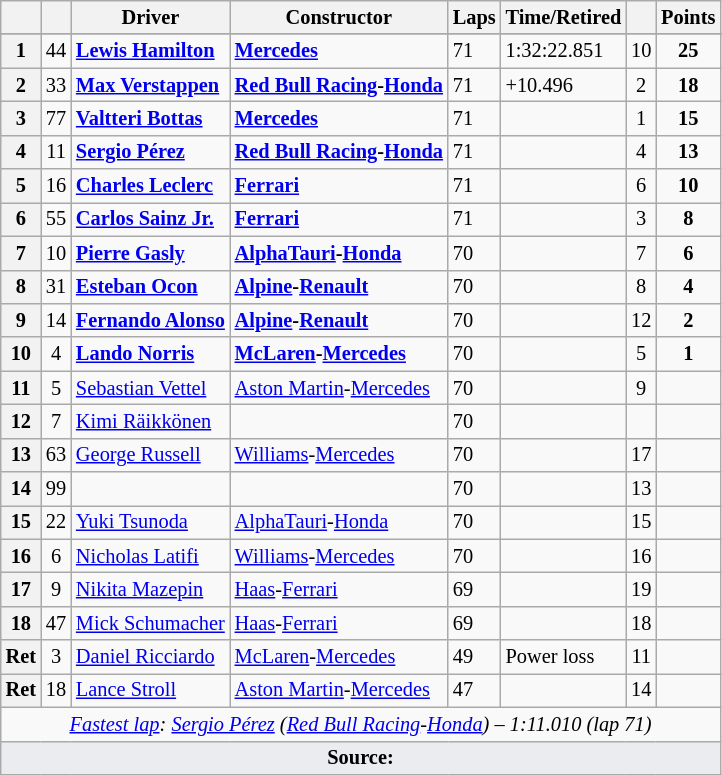<table class="wikitable sortable" style="font-size: 85%;">
<tr>
<th scope="col"></th>
<th scope="col"></th>
<th scope="col">Driver</th>
<th scope="col">Constructor</th>
<th class="unsortable" scope="col">Laps</th>
<th class="unsortable" scope="col">Time/Retired</th>
<th scope="col"></th>
<th scope="col">Points</th>
</tr>
<tr>
</tr>
<tr>
<th>1</th>
<td style="text-align:center">44</td>
<td><strong> <a href='#'>Lewis Hamilton</a></strong></td>
<td><strong><a href='#'>Mercedes</a></strong></td>
<td>71</td>
<td>1:32:22.851</td>
<td style="text-align:center">10</td>
<td style="text-align:center"><strong>25</strong></td>
</tr>
<tr>
<th>2</th>
<td style="text-align:center">33</td>
<td><strong> <a href='#'>Max Verstappen</a></strong></td>
<td><strong><a href='#'>Red Bull Racing</a>-<a href='#'>Honda</a></strong></td>
<td>71</td>
<td>+10.496</td>
<td style="text-align:center">2</td>
<td style="text-align:center"><strong>18</strong></td>
</tr>
<tr>
<th>3</th>
<td style="text-align:center">77</td>
<td><strong> <a href='#'>Valtteri Bottas</a></strong></td>
<td><strong><a href='#'>Mercedes</a></strong></td>
<td>71</td>
<td></td>
<td style="text-align:center">1</td>
<td style="text-align:center"><strong>15</strong></td>
</tr>
<tr>
<th>4</th>
<td style="text-align:center">11</td>
<td><strong> <a href='#'>Sergio Pérez</a></strong></td>
<td><strong><a href='#'>Red Bull Racing</a>-<a href='#'>Honda</a></strong></td>
<td>71</td>
<td></td>
<td style="text-align:center">4</td>
<td style="text-align:center"><strong>13</strong></td>
</tr>
<tr>
<th>5</th>
<td style="text-align:center">16</td>
<td><strong> <a href='#'>Charles Leclerc</a></strong></td>
<td><strong><a href='#'>Ferrari</a></strong></td>
<td>71</td>
<td></td>
<td style="text-align:center">6</td>
<td style="text-align:center"><strong>10</strong></td>
</tr>
<tr>
<th>6</th>
<td style="text-align:center">55</td>
<td><strong> <a href='#'>Carlos Sainz Jr.</a></strong></td>
<td><strong><a href='#'>Ferrari</a></strong></td>
<td>71</td>
<td></td>
<td style="text-align:center">3</td>
<td style="text-align:center"><strong>8</strong></td>
</tr>
<tr>
<th>7</th>
<td style="text-align:center">10</td>
<td><strong> <a href='#'>Pierre Gasly</a></strong></td>
<td><strong><a href='#'>AlphaTauri</a>-<a href='#'>Honda</a></strong></td>
<td>70</td>
<td></td>
<td style="text-align:center">7</td>
<td style="text-align:center"><strong>6</strong></td>
</tr>
<tr>
<th>8</th>
<td style="text-align:center">31</td>
<td><strong> <a href='#'>Esteban Ocon</a></strong></td>
<td><strong><a href='#'>Alpine</a>-<a href='#'>Renault</a></strong></td>
<td>70</td>
<td></td>
<td style="text-align:center">8</td>
<td style="text-align:center"><strong>4</strong></td>
</tr>
<tr>
<th>9</th>
<td style="text-align:center">14</td>
<td><strong> <a href='#'>Fernando Alonso</a></strong></td>
<td><strong><a href='#'>Alpine</a>-<a href='#'>Renault</a></strong></td>
<td>70</td>
<td></td>
<td style="text-align:center">12</td>
<td style="text-align:center"><strong>2</strong></td>
</tr>
<tr>
<th>10</th>
<td style="text-align:center">4</td>
<td><strong> <a href='#'>Lando Norris</a></strong></td>
<td><strong><a href='#'>McLaren</a>-<a href='#'>Mercedes</a></strong></td>
<td>70</td>
<td></td>
<td style="text-align:center">5</td>
<td style="text-align:center"><strong>1</strong></td>
</tr>
<tr>
<th>11</th>
<td style="text-align:center">5</td>
<td> <a href='#'>Sebastian Vettel</a></td>
<td><a href='#'>Aston Martin</a>-<a href='#'>Mercedes</a></td>
<td>70</td>
<td></td>
<td style="text-align:center">9</td>
<td></td>
</tr>
<tr>
<th>12</th>
<td style="text-align:center">7</td>
<td> <a href='#'>Kimi Räikkönen</a></td>
<td></td>
<td>70</td>
<td></td>
<td style="text-align:center" data-sort-value="20"></td>
<td></td>
</tr>
<tr>
<th>13</th>
<td style="text-align:center">63</td>
<td> <a href='#'>George Russell</a></td>
<td><a href='#'>Williams</a>-<a href='#'>Mercedes</a></td>
<td>70</td>
<td></td>
<td style="text-align:center">17</td>
<td></td>
</tr>
<tr>
<th>14</th>
<td style="text-align:center">99</td>
<td></td>
<td></td>
<td>70</td>
<td></td>
<td style="text-align:center">13</td>
<td></td>
</tr>
<tr>
<th>15</th>
<td style="text-align:center">22</td>
<td> <a href='#'>Yuki Tsunoda</a></td>
<td><a href='#'>AlphaTauri</a>-<a href='#'>Honda</a></td>
<td>70</td>
<td></td>
<td style="text-align:center">15</td>
<td></td>
</tr>
<tr>
<th>16</th>
<td style="text-align:center">6</td>
<td> <a href='#'>Nicholas Latifi</a></td>
<td><a href='#'>Williams</a>-<a href='#'>Mercedes</a></td>
<td>70</td>
<td></td>
<td style="text-align:center">16</td>
<td></td>
</tr>
<tr>
<th>17</th>
<td style="text-align:center">9</td>
<td><a href='#'>Nikita Mazepin</a></td>
<td><a href='#'>Haas</a>-<a href='#'>Ferrari</a></td>
<td>69</td>
<td></td>
<td style="text-align:center">19</td>
<td></td>
</tr>
<tr>
<th>18</th>
<td style="text-align:center">47</td>
<td> <a href='#'>Mick Schumacher</a></td>
<td><a href='#'>Haas</a>-<a href='#'>Ferrari</a></td>
<td>69</td>
<td></td>
<td style="text-align:center">18</td>
<td></td>
</tr>
<tr>
<th>Ret</th>
<td style="text-align:center">3</td>
<td> <a href='#'>Daniel Ricciardo</a></td>
<td><a href='#'>McLaren</a>-<a href='#'>Mercedes</a></td>
<td>49</td>
<td>Power loss</td>
<td style="text-align:center">11</td>
<td></td>
</tr>
<tr>
<th>Ret</th>
<td style="text-align:center">18</td>
<td> <a href='#'>Lance Stroll</a></td>
<td><a href='#'>Aston Martin</a>-<a href='#'>Mercedes</a></td>
<td>47</td>
<td></td>
<td style="text-align:center">14</td>
<td></td>
</tr>
<tr class="sortbottom">
<td colspan="8" align="center"><em><a href='#'>Fastest lap</a>:</em>  <em><a href='#'>Sergio Pérez</a> (<a href='#'>Red Bull Racing</a>-<a href='#'>Honda</a>) – 1:11.010 (lap 71)</em></td>
</tr>
<tr class="sortbottom">
<td colspan="8" style="background-color:#EAECF0;text-align:center"><strong>Source:</strong></td>
</tr>
</table>
